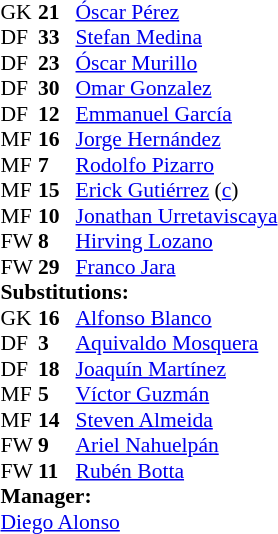<table style="font-size:90%" cellspacing=0 cellpadding=0 align=center>
<tr>
<th width=25></th>
<th width=25></th>
</tr>
<tr>
<td>GK</td>
<td><strong>21</strong></td>
<td> <a href='#'>Óscar Pérez</a></td>
</tr>
<tr>
<td>DF</td>
<td><strong>33</strong></td>
<td> <a href='#'>Stefan Medina</a></td>
</tr>
<tr>
<td>DF</td>
<td><strong>23</strong></td>
<td> <a href='#'>Óscar Murillo</a></td>
<td></td>
<td></td>
</tr>
<tr>
<td>DF</td>
<td><strong>30</strong></td>
<td> <a href='#'>Omar Gonzalez</a></td>
</tr>
<tr>
<td>DF</td>
<td><strong>12</strong></td>
<td> <a href='#'>Emmanuel García</a></td>
</tr>
<tr>
<td>MF</td>
<td><strong>16</strong></td>
<td> <a href='#'>Jorge Hernández</a></td>
</tr>
<tr>
<td>MF</td>
<td><strong>7</strong></td>
<td> <a href='#'>Rodolfo Pizarro</a></td>
</tr>
<tr>
<td>MF</td>
<td><strong>15</strong></td>
<td> <a href='#'>Erick Gutiérrez</a> (<a href='#'>c</a>)</td>
<td></td>
<td></td>
</tr>
<tr>
<td>MF</td>
<td><strong>10</strong></td>
<td> <a href='#'>Jonathan Urretaviscaya</a></td>
</tr>
<tr>
<td>FW</td>
<td><strong>8</strong></td>
<td> <a href='#'>Hirving Lozano</a></td>
<td></td>
<td></td>
</tr>
<tr>
<td>FW</td>
<td><strong>29</strong></td>
<td> <a href='#'>Franco Jara</a></td>
</tr>
<tr>
<td colspan=3><strong>Substitutions:</strong></td>
</tr>
<tr>
<td>GK</td>
<td><strong>16</strong></td>
<td> <a href='#'>Alfonso Blanco</a></td>
</tr>
<tr>
<td>DF</td>
<td><strong>3</strong></td>
<td> <a href='#'>Aquivaldo Mosquera</a></td>
<td></td>
<td></td>
</tr>
<tr>
<td>DF</td>
<td><strong>18</strong></td>
<td> <a href='#'>Joaquín Martínez</a></td>
</tr>
<tr>
<td>MF</td>
<td><strong>5</strong></td>
<td> <a href='#'>Víctor Guzmán</a></td>
<td></td>
<td></td>
</tr>
<tr>
<td>MF</td>
<td><strong>14</strong></td>
<td> <a href='#'>Steven Almeida</a></td>
</tr>
<tr>
<td>FW</td>
<td><strong>9</strong></td>
<td> <a href='#'>Ariel Nahuelpán</a></td>
<td></td>
<td></td>
</tr>
<tr>
<td>FW</td>
<td><strong>11</strong></td>
<td> <a href='#'>Rubén Botta</a></td>
</tr>
<tr>
<td colspan=3><strong>Manager:</strong></td>
</tr>
<tr>
<td colspan=4> <a href='#'>Diego Alonso</a></td>
</tr>
</table>
